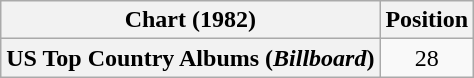<table class="wikitable plainrowheaders" style="text-align:center">
<tr>
<th scope="col">Chart (1982)</th>
<th scope="col">Position</th>
</tr>
<tr>
<th scope="row">US Top Country Albums (<em>Billboard</em>)</th>
<td>28</td>
</tr>
</table>
